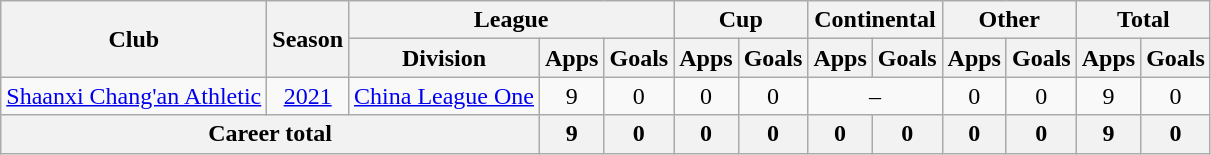<table class="wikitable" style="text-align: center">
<tr>
<th rowspan="2">Club</th>
<th rowspan="2">Season</th>
<th colspan="3">League</th>
<th colspan="2">Cup</th>
<th colspan="2">Continental</th>
<th colspan="2">Other</th>
<th colspan="2">Total</th>
</tr>
<tr>
<th>Division</th>
<th>Apps</th>
<th>Goals</th>
<th>Apps</th>
<th>Goals</th>
<th>Apps</th>
<th>Goals</th>
<th>Apps</th>
<th>Goals</th>
<th>Apps</th>
<th>Goals</th>
</tr>
<tr>
<td><a href='#'>Shaanxi Chang'an Athletic</a></td>
<td><a href='#'>2021</a></td>
<td><a href='#'>China League One</a></td>
<td>9</td>
<td>0</td>
<td>0</td>
<td>0</td>
<td colspan="2">–</td>
<td>0</td>
<td>0</td>
<td>9</td>
<td>0</td>
</tr>
<tr>
<th colspan=3>Career total</th>
<th>9</th>
<th>0</th>
<th>0</th>
<th>0</th>
<th>0</th>
<th>0</th>
<th>0</th>
<th>0</th>
<th>9</th>
<th>0</th>
</tr>
</table>
